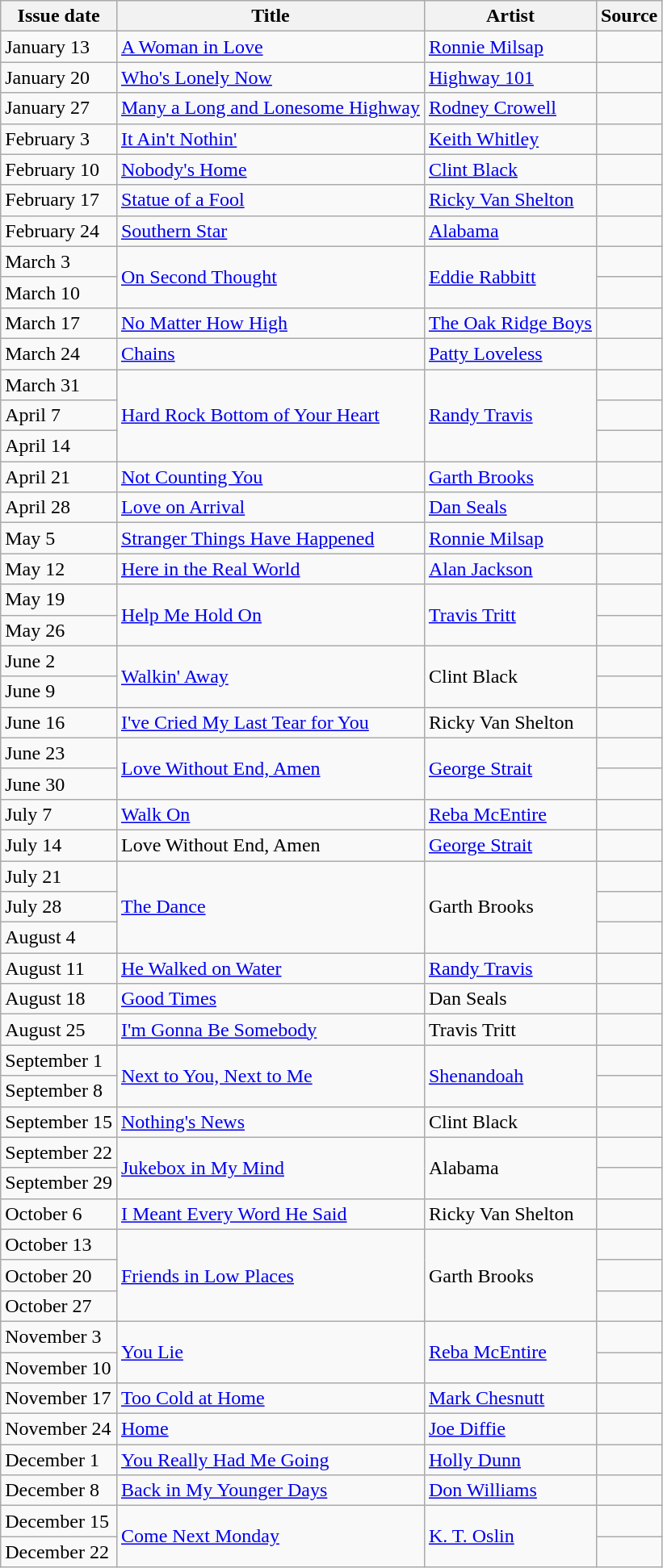<table class="wikitable">
<tr>
<th>Issue date</th>
<th>Title</th>
<th>Artist</th>
<th>Source</th>
</tr>
<tr>
<td>January 13</td>
<td><a href='#'>A Woman in Love</a></td>
<td><a href='#'>Ronnie Milsap</a></td>
<td align=center></td>
</tr>
<tr>
<td>January 20</td>
<td><a href='#'>Who's Lonely Now</a></td>
<td><a href='#'>Highway 101</a></td>
<td align=center></td>
</tr>
<tr>
<td>January 27</td>
<td><a href='#'>Many a Long and Lonesome Highway</a></td>
<td><a href='#'>Rodney Crowell</a></td>
<td align=center></td>
</tr>
<tr>
<td>February 3</td>
<td><a href='#'>It Ain't Nothin'</a></td>
<td><a href='#'>Keith Whitley</a></td>
<td align=center></td>
</tr>
<tr>
<td>February 10</td>
<td><a href='#'>Nobody's Home</a></td>
<td><a href='#'>Clint Black</a></td>
<td align=center></td>
</tr>
<tr>
<td>February 17</td>
<td><a href='#'>Statue of a Fool</a></td>
<td><a href='#'>Ricky Van Shelton</a></td>
<td align=center></td>
</tr>
<tr>
<td>February 24</td>
<td><a href='#'>Southern Star</a></td>
<td><a href='#'>Alabama</a></td>
<td align=center></td>
</tr>
<tr>
<td>March 3</td>
<td rowspan=2><a href='#'>On Second Thought</a></td>
<td rowspan=2><a href='#'>Eddie Rabbitt</a></td>
<td align=center></td>
</tr>
<tr>
<td>March 10</td>
<td align=center></td>
</tr>
<tr>
<td>March 17</td>
<td><a href='#'>No Matter How High</a></td>
<td><a href='#'>The Oak Ridge Boys</a></td>
<td align=center></td>
</tr>
<tr>
<td>March 24</td>
<td><a href='#'>Chains</a></td>
<td><a href='#'>Patty Loveless</a></td>
<td align=center></td>
</tr>
<tr>
<td>March 31</td>
<td rowspan=3><a href='#'>Hard Rock Bottom of Your Heart</a></td>
<td rowspan=3><a href='#'>Randy Travis</a></td>
<td align=center></td>
</tr>
<tr>
<td>April 7</td>
<td align=center></td>
</tr>
<tr>
<td>April 14</td>
<td align=center></td>
</tr>
<tr>
<td>April 21</td>
<td><a href='#'>Not Counting You</a></td>
<td><a href='#'>Garth Brooks</a></td>
<td align=center></td>
</tr>
<tr>
<td>April 28</td>
<td><a href='#'>Love on Arrival</a></td>
<td><a href='#'>Dan Seals</a></td>
<td align=center></td>
</tr>
<tr>
<td>May 5</td>
<td><a href='#'>Stranger Things Have Happened</a></td>
<td><a href='#'>Ronnie Milsap</a></td>
<td align=center></td>
</tr>
<tr>
<td>May 12</td>
<td><a href='#'>Here in the Real World</a></td>
<td><a href='#'>Alan Jackson</a></td>
<td align=center></td>
</tr>
<tr>
<td>May 19</td>
<td rowspan=2><a href='#'>Help Me Hold On</a></td>
<td rowspan=2><a href='#'>Travis Tritt</a></td>
<td align=center></td>
</tr>
<tr>
<td>May 26</td>
<td align=center></td>
</tr>
<tr>
<td>June 2</td>
<td rowspan=2><a href='#'>Walkin' Away</a></td>
<td rowspan=2>Clint Black</td>
<td align=center></td>
</tr>
<tr>
<td>June 9</td>
<td align=center></td>
</tr>
<tr>
<td>June 16</td>
<td><a href='#'>I've Cried My Last Tear for You</a></td>
<td>Ricky Van Shelton</td>
<td align=center></td>
</tr>
<tr>
<td>June 23</td>
<td rowspan=2><a href='#'>Love Without End, Amen</a></td>
<td rowspan=2><a href='#'>George Strait</a></td>
<td align=center></td>
</tr>
<tr>
<td>June 30</td>
<td align=center></td>
</tr>
<tr>
<td>July 7</td>
<td><a href='#'>Walk On</a></td>
<td><a href='#'>Reba McEntire</a></td>
<td align=center></td>
</tr>
<tr>
<td>July 14</td>
<td>Love Without End, Amen</td>
<td><a href='#'>George Strait</a></td>
<td align=center></td>
</tr>
<tr>
<td>July 21</td>
<td rowspan=3><a href='#'>The Dance</a></td>
<td rowspan=3>Garth Brooks</td>
<td align=center></td>
</tr>
<tr>
<td>July 28</td>
<td align=center></td>
</tr>
<tr>
<td>August 4</td>
<td align=center></td>
</tr>
<tr>
<td>August 11</td>
<td><a href='#'>He Walked on Water</a></td>
<td><a href='#'>Randy Travis</a></td>
<td align=center></td>
</tr>
<tr>
<td>August 18</td>
<td><a href='#'>Good Times</a></td>
<td>Dan Seals</td>
<td align=center></td>
</tr>
<tr>
<td>August 25</td>
<td><a href='#'>I'm Gonna Be Somebody</a></td>
<td>Travis Tritt</td>
<td align=center></td>
</tr>
<tr>
<td>September 1</td>
<td rowspan=2><a href='#'>Next to You, Next to Me</a></td>
<td rowspan=2><a href='#'>Shenandoah</a></td>
<td align=center></td>
</tr>
<tr>
<td>September 8</td>
<td align=center></td>
</tr>
<tr>
<td>September 15</td>
<td><a href='#'>Nothing's News</a></td>
<td>Clint Black</td>
<td align=center></td>
</tr>
<tr>
<td>September 22</td>
<td rowspan=2><a href='#'>Jukebox in My Mind</a></td>
<td rowspan=2>Alabama</td>
<td align=center></td>
</tr>
<tr>
<td>September 29</td>
<td align=center></td>
</tr>
<tr>
<td>October 6</td>
<td><a href='#'>I Meant Every Word He Said</a></td>
<td>Ricky Van Shelton</td>
<td align=center></td>
</tr>
<tr>
<td>October 13</td>
<td rowspan=3><a href='#'>Friends in Low Places</a></td>
<td rowspan=3>Garth Brooks</td>
<td align=center></td>
</tr>
<tr>
<td>October 20</td>
<td align=center></td>
</tr>
<tr>
<td>October 27</td>
<td align=center></td>
</tr>
<tr>
<td>November 3</td>
<td rowspan=2><a href='#'>You Lie</a></td>
<td rowspan=2><a href='#'>Reba McEntire</a></td>
<td align=center></td>
</tr>
<tr>
<td>November 10</td>
<td align=center></td>
</tr>
<tr>
<td>November 17</td>
<td><a href='#'>Too Cold at Home</a></td>
<td><a href='#'>Mark Chesnutt</a></td>
<td align=center></td>
</tr>
<tr>
<td>November 24</td>
<td><a href='#'>Home</a></td>
<td><a href='#'>Joe Diffie</a></td>
<td align=center></td>
</tr>
<tr>
<td>December 1</td>
<td><a href='#'>You Really Had Me Going</a></td>
<td><a href='#'>Holly Dunn</a></td>
<td align=center></td>
</tr>
<tr>
<td>December 8</td>
<td><a href='#'>Back in My Younger Days</a></td>
<td><a href='#'>Don Williams</a></td>
<td align=center></td>
</tr>
<tr>
<td>December 15</td>
<td rowspan=2><a href='#'>Come Next Monday</a></td>
<td rowspan=2><a href='#'>K. T. Oslin</a></td>
<td align=center></td>
</tr>
<tr>
<td>December 22</td>
<td align=center></td>
</tr>
</table>
